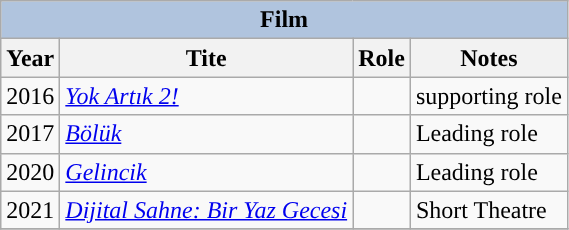<table class="wikitable">
<tr>
<th colspan="4" style="background:LightSteelBlue">Film</th>
</tr>
<tr>
<th>Year</th>
<th>Tite</th>
<th>Role</th>
<th>Notes</th>
</tr>
<tr>
<td>2016</td>
<td><em><a href='#'>Yok Artık 2!</a></em></td>
<td></td>
<td>supporting role</td>
</tr>
<tr>
<td>2017</td>
<td><em><a href='#'>Bölük</a></em></td>
<td></td>
<td>Leading role</td>
</tr>
<tr>
<td>2020</td>
<td><em><a href='#'>Gelincik</a></em></td>
<td></td>
<td>Leading role</td>
</tr>
<tr>
<td>2021</td>
<td><em><a href='#'>Dijital Sahne: Bir Yaz Gecesi</a></em></td>
<td></td>
<td>Short Theatre</td>
</tr>
<tr>
</tr>
</table>
